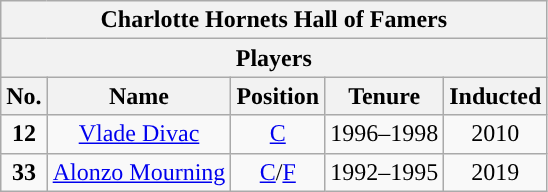<table class="wikitable" style="text-align:center">
<tr>
<th colspan="5">Charlotte Hornets Hall of Famers</th>
</tr>
<tr>
<th colspan="5" style="text-align:center; ">Players</th>
</tr>
<tr>
<th>No.</th>
<th>Name</th>
<th>Position</th>
<th>Tenure</th>
<th>Inducted</th>
</tr>
<tr>
<td><strong>12</strong></td>
<td><a href='#'>Vlade Divac</a></td>
<td><a href='#'>C</a></td>
<td>1996–1998</td>
<td>2010</td>
</tr>
<tr>
<td><strong>33</strong></td>
<td><a href='#'>Alonzo Mourning</a></td>
<td><a href='#'>C</a>/<a href='#'>F</a></td>
<td>1992–1995</td>
<td>2019</td>
</tr>
</table>
